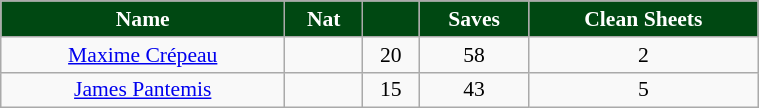<table class="wikitable" style="text-align:center; font-size:90%; width:40%;">
<tr>
<th style="background:#004812; color:white; text-align:center;">Name</th>
<th style="background:#004812; color:white; text-align:center;">Nat</th>
<th style="background:#004812; color:white; text-align:center;"></th>
<th style="background:#004812; color:white; text-align:center;">Saves</th>
<th style="background:#004812; color:white; text-align:center;">Clean Sheets</th>
</tr>
<tr>
<td><a href='#'>Maxime Crépeau</a></td>
<td></td>
<td>20</td>
<td>58</td>
<td>2</td>
</tr>
<tr>
<td><a href='#'>James Pantemis</a></td>
<td></td>
<td>15</td>
<td>43</td>
<td>5</td>
</tr>
</table>
